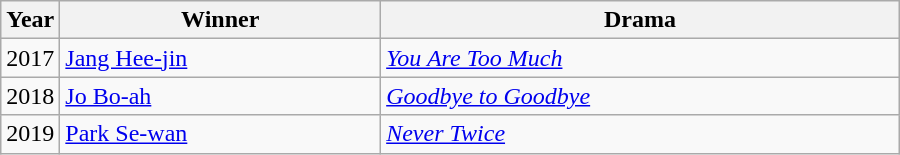<table class="wikitable" style="width:600px">
<tr>
<th width=10>Year</th>
<th>Winner</th>
<th>Drama</th>
</tr>
<tr>
<td>2017</td>
<td><a href='#'>Jang Hee-jin</a></td>
<td><em><a href='#'>You Are Too Much</a></em></td>
</tr>
<tr>
<td>2018</td>
<td><a href='#'>Jo Bo-ah</a></td>
<td><em><a href='#'>Goodbye to Goodbye</a></em></td>
</tr>
<tr>
<td>2019</td>
<td><a href='#'>Park Se-wan</a></td>
<td><em><a href='#'>Never Twice</a></em></td>
</tr>
</table>
